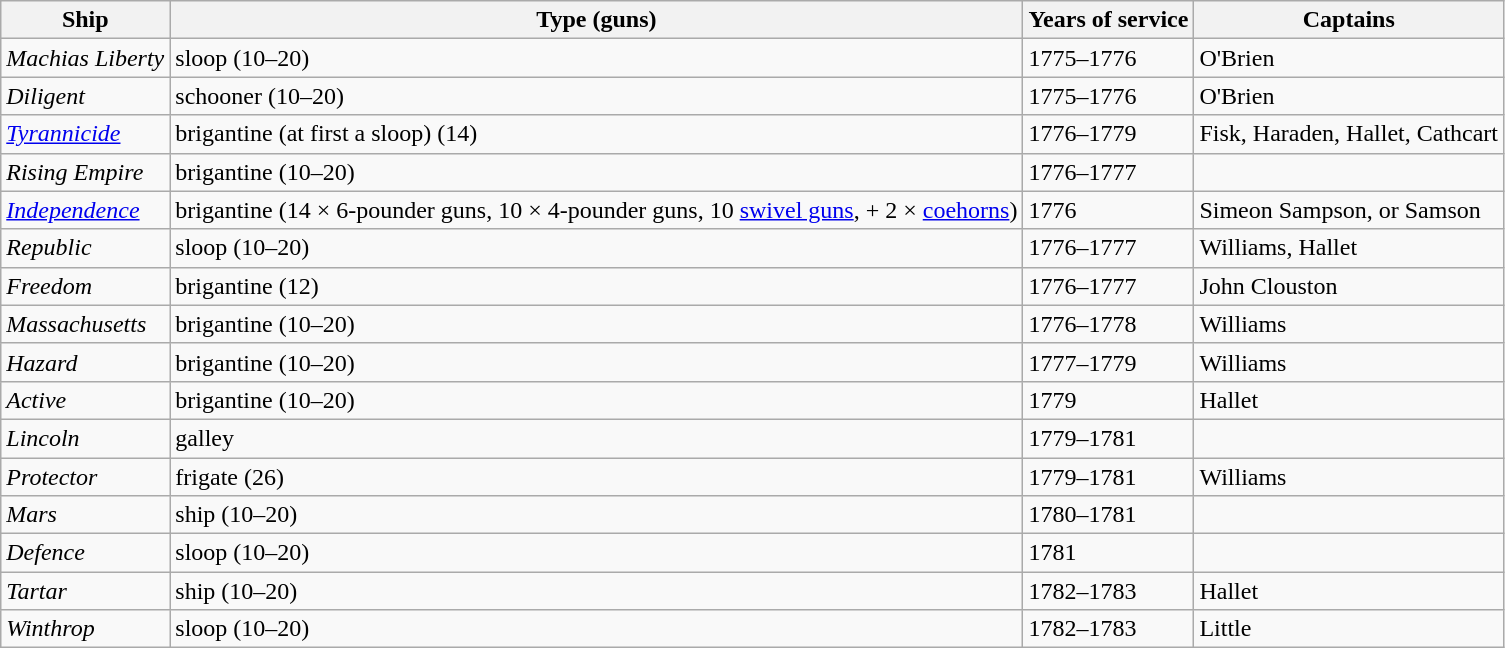<table class="wikitable" border="1">
<tr>
<th>Ship</th>
<th>Type (guns)</th>
<th>Years of service</th>
<th>Captains</th>
</tr>
<tr>
<td><em>Machias Liberty</em></td>
<td>sloop (10–20)</td>
<td>1775–1776</td>
<td>O'Brien</td>
</tr>
<tr>
<td><em>Diligent</em></td>
<td>schooner (10–20)</td>
<td>1775–1776</td>
<td>O'Brien</td>
</tr>
<tr>
<td><a href='#'><em>Tyrannicide</em></a></td>
<td>brigantine (at first a sloop) (14)</td>
<td>1776–1779</td>
<td>Fisk, Haraden, Hallet, Cathcart</td>
</tr>
<tr>
<td><em>Rising Empire</em></td>
<td>brigantine (10–20)</td>
<td>1776–1777</td>
<td></td>
</tr>
<tr>
<td><a href='#'><em>Independence</em></a></td>
<td>brigantine (14 × 6-pounder guns, 10 × 4-pounder guns, 10 <a href='#'>swivel guns</a>, + 2 × <a href='#'>coehorns</a>)</td>
<td>1776</td>
<td>Simeon Sampson, or Samson</td>
</tr>
<tr>
<td><em>Republic</em></td>
<td>sloop (10–20)</td>
<td>1776–1777</td>
<td>Williams, Hallet</td>
</tr>
<tr>
<td><em>Freedom</em></td>
<td>brigantine (12)</td>
<td>1776–1777</td>
<td>John Clouston</td>
</tr>
<tr>
<td><em>Massachusetts</em></td>
<td>brigantine (10–20)</td>
<td>1776–1778</td>
<td>Williams</td>
</tr>
<tr>
<td><em>Hazard</em></td>
<td>brigantine (10–20)</td>
<td>1777–1779</td>
<td>Williams</td>
</tr>
<tr>
<td><em>Active</em></td>
<td>brigantine (10–20)</td>
<td>1779</td>
<td>Hallet</td>
</tr>
<tr>
<td><em>Lincoln</em></td>
<td>galley</td>
<td>1779–1781</td>
<td></td>
</tr>
<tr>
<td><em>Protector</em></td>
<td>frigate (26)</td>
<td>1779–1781</td>
<td>Williams</td>
</tr>
<tr>
<td><em>Mars</em></td>
<td>ship (10–20)</td>
<td>1780–1781</td>
<td></td>
</tr>
<tr>
<td><em>Defence</em></td>
<td>sloop (10–20)</td>
<td>1781</td>
<td></td>
</tr>
<tr>
<td><em>Tartar</em></td>
<td>ship (10–20)</td>
<td>1782–1783</td>
<td>Hallet</td>
</tr>
<tr>
<td><em>Winthrop</em></td>
<td>sloop (10–20)</td>
<td>1782–1783</td>
<td>Little</td>
</tr>
</table>
